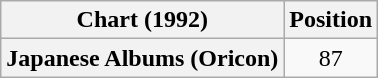<table class="wikitable plainrowheaders" style="text-align:center">
<tr>
<th scope="col">Chart (1992)</th>
<th scope="col">Position</th>
</tr>
<tr>
<th scope="row">Japanese Albums (Oricon)</th>
<td>87</td>
</tr>
</table>
